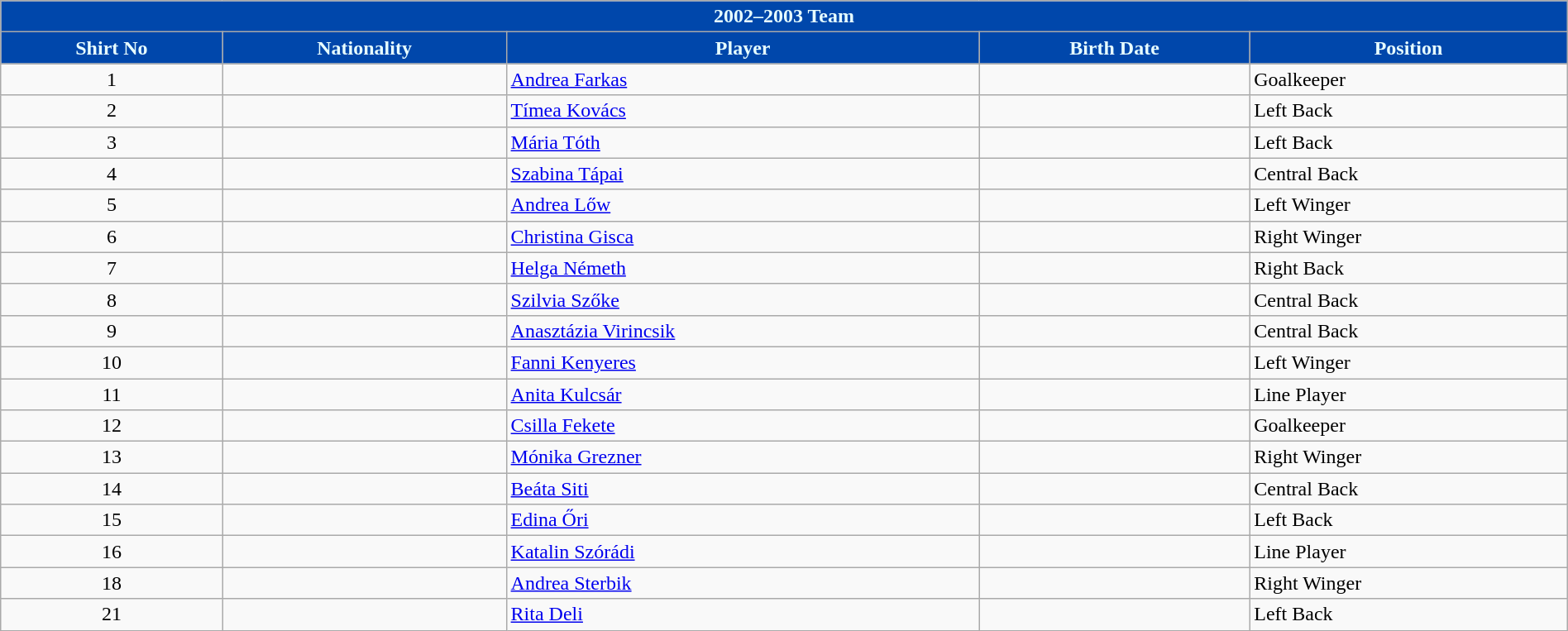<table class="wikitable collapsible collapsed" style="width:100%">
<tr>
<th colspan=5 style="background-color:#0047AB;color:#E7FEFF;text-align:center;"><strong>2002–2003 Team</strong></th>
</tr>
<tr>
<th style="color:#E7FEFF; background:#0047AB">Shirt No</th>
<th style="color:#E7FEFF; background:#0047AB">Nationality</th>
<th style="color:#E7FEFF; background:#0047AB">Player</th>
<th style="color:#E7FEFF; background:#0047AB">Birth Date</th>
<th style="color:#E7FEFF; background:#0047AB">Position</th>
</tr>
<tr>
<td align=center>1</td>
<td></td>
<td><a href='#'>Andrea Farkas</a></td>
<td></td>
<td>Goalkeeper</td>
</tr>
<tr>
<td align=center>2</td>
<td></td>
<td><a href='#'>Tímea Kovács</a></td>
<td></td>
<td>Left Back</td>
</tr>
<tr>
<td align=center>3</td>
<td></td>
<td><a href='#'>Mária Tóth</a></td>
<td></td>
<td>Left Back</td>
</tr>
<tr>
<td align=center>4</td>
<td></td>
<td><a href='#'>Szabina Tápai</a></td>
<td></td>
<td>Central Back</td>
</tr>
<tr>
<td align=center>5</td>
<td></td>
<td><a href='#'>Andrea Lőw</a></td>
<td></td>
<td>Left Winger</td>
</tr>
<tr>
<td align=center>6</td>
<td></td>
<td><a href='#'>Christina Gisca</a></td>
<td></td>
<td>Right Winger</td>
</tr>
<tr>
<td align=center>7</td>
<td></td>
<td><a href='#'>Helga Németh</a></td>
<td></td>
<td>Right Back</td>
</tr>
<tr>
<td align=center>8</td>
<td></td>
<td><a href='#'>Szilvia Szőke</a></td>
<td></td>
<td>Central Back</td>
</tr>
<tr>
<td align=center>9</td>
<td></td>
<td><a href='#'>Anasztázia Virincsik</a></td>
<td></td>
<td>Central Back</td>
</tr>
<tr>
<td align=center>10</td>
<td></td>
<td><a href='#'>Fanni Kenyeres</a></td>
<td></td>
<td>Left Winger</td>
</tr>
<tr>
<td align=center>11</td>
<td></td>
<td><a href='#'>Anita Kulcsár</a></td>
<td></td>
<td>Line Player</td>
</tr>
<tr>
<td align=center>12</td>
<td></td>
<td><a href='#'>Csilla Fekete</a></td>
<td></td>
<td>Goalkeeper</td>
</tr>
<tr>
<td align=center>13</td>
<td></td>
<td><a href='#'>Mónika Grezner</a></td>
<td></td>
<td>Right Winger</td>
</tr>
<tr>
<td align=center>14</td>
<td></td>
<td><a href='#'>Beáta Siti</a></td>
<td></td>
<td>Central Back</td>
</tr>
<tr>
<td align=center>15</td>
<td></td>
<td><a href='#'>Edina Őri</a></td>
<td></td>
<td>Left Back</td>
</tr>
<tr>
<td align=center>16</td>
<td></td>
<td><a href='#'>Katalin Szórádi</a></td>
<td></td>
<td>Line Player</td>
</tr>
<tr>
<td align=center>18</td>
<td></td>
<td><a href='#'>Andrea Sterbik</a></td>
<td></td>
<td>Right Winger</td>
</tr>
<tr>
<td align=center>21</td>
<td></td>
<td><a href='#'>Rita Deli</a></td>
<td></td>
<td>Left Back</td>
</tr>
</table>
